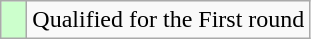<table class=wikitable>
<tr>
<td width=10px style="background-color:#ccffcc;"></td>
<td>Qualified for the First round</td>
</tr>
</table>
